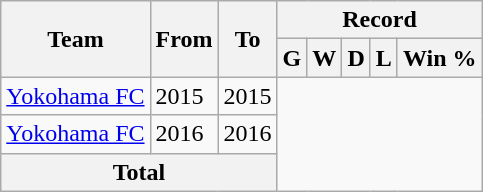<table class="wikitable" style="text-align: center">
<tr>
<th rowspan="2">Team</th>
<th rowspan="2">From</th>
<th rowspan="2">To</th>
<th colspan="5">Record</th>
</tr>
<tr>
<th>G</th>
<th>W</th>
<th>D</th>
<th>L</th>
<th>Win %</th>
</tr>
<tr>
<td align="left"><a href='#'>Yokohama FC</a></td>
<td align="left">2015</td>
<td align="left">2015<br></td>
</tr>
<tr>
<td align="left"><a href='#'>Yokohama FC</a></td>
<td align="left">2016</td>
<td align="left">2016<br></td>
</tr>
<tr>
<th colspan="3">Total<br></th>
</tr>
</table>
